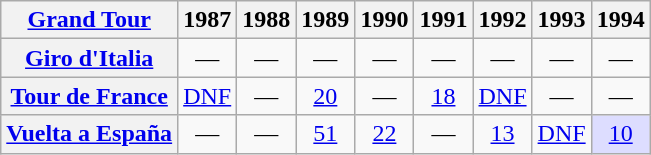<table class="wikitable plainrowheaders">
<tr>
<th scope="col"><a href='#'>Grand Tour</a></th>
<th scope="col">1987</th>
<th scope="col">1988</th>
<th scope="col">1989</th>
<th scope="col">1990</th>
<th scope="col">1991</th>
<th scope="col">1992</th>
<th scope="col">1993</th>
<th scope="col">1994</th>
</tr>
<tr style="text-align:center;">
<th scope="row"> <a href='#'>Giro d'Italia</a></th>
<td>—</td>
<td>—</td>
<td>—</td>
<td>—</td>
<td>—</td>
<td>—</td>
<td>—</td>
<td>—</td>
</tr>
<tr style="text-align:center;">
<th scope="row"> <a href='#'>Tour de France</a></th>
<td><a href='#'>DNF</a></td>
<td>—</td>
<td><a href='#'>20</a></td>
<td>—</td>
<td><a href='#'>18</a></td>
<td><a href='#'>DNF</a></td>
<td>—</td>
<td>—</td>
</tr>
<tr style="text-align:center;">
<th scope="row"> <a href='#'>Vuelta a España</a></th>
<td>—</td>
<td>—</td>
<td><a href='#'>51</a></td>
<td><a href='#'>22</a></td>
<td>—</td>
<td><a href='#'>13</a></td>
<td><a href='#'>DNF</a></td>
<td style="background:#ddddff;"><a href='#'>10</a></td>
</tr>
</table>
